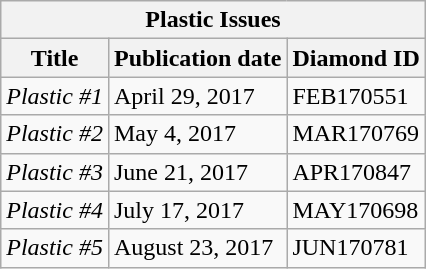<table class="wikitable">
<tr>
<th colspan=3>Plastic Issues</th>
</tr>
<tr>
<th>Title</th>
<th>Publication date</th>
<th>Diamond ID</th>
</tr>
<tr>
<td><em>Plastic #1</em></td>
<td>April 29, 2017</td>
<td>FEB170551</td>
</tr>
<tr>
<td><em>Plastic #2</em></td>
<td>May 4, 2017</td>
<td>MAR170769</td>
</tr>
<tr>
<td><em>Plastic #3</em></td>
<td>June 21, 2017</td>
<td>APR170847</td>
</tr>
<tr>
<td><em>Plastic #4</em></td>
<td>July 17, 2017</td>
<td>MAY170698</td>
</tr>
<tr>
<td><em>Plastic #5</em></td>
<td>August 23, 2017</td>
<td>JUN170781</td>
</tr>
</table>
